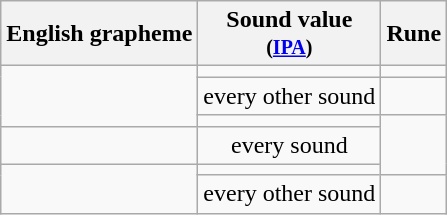<table class="wikitable">
<tr align="center">
<th>English grapheme</th>
<th>Sound value<br><small>(<a href='#'>IPA</a>)</small></th>
<th>Rune</th>
</tr>
<tr align="center">
<td rowspan="3"></td>
<td></td>
<td></td>
</tr>
<tr align="center">
<td>every other sound</td>
<td></td>
</tr>
<tr align="center">
<td></td>
<td rowspan=3></td>
</tr>
<tr align="center">
<td></td>
<td>every sound</td>
</tr>
<tr align="center">
<td rowspan="2"></td>
<td></td>
</tr>
<tr align="center">
<td>every other sound</td>
<td></td>
</tr>
</table>
